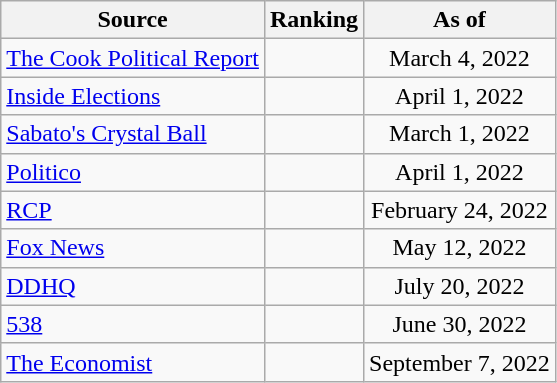<table class="wikitable" style="text-align:center">
<tr>
<th>Source</th>
<th>Ranking</th>
<th>As of</th>
</tr>
<tr>
<td align=left><a href='#'>The Cook Political Report</a></td>
<td></td>
<td>March 4, 2022</td>
</tr>
<tr>
<td align=left><a href='#'>Inside Elections</a></td>
<td></td>
<td>April 1, 2022</td>
</tr>
<tr>
<td align=left><a href='#'>Sabato's Crystal Ball</a></td>
<td></td>
<td>March 1, 2022</td>
</tr>
<tr>
<td align="left"><a href='#'>Politico</a></td>
<td></td>
<td>April 1, 2022</td>
</tr>
<tr>
<td align="left"><a href='#'>RCP</a></td>
<td></td>
<td>February 24, 2022</td>
</tr>
<tr>
<td align=left><a href='#'>Fox News</a></td>
<td></td>
<td>May 12, 2022</td>
</tr>
<tr>
<td align="left"><a href='#'>DDHQ</a></td>
<td></td>
<td>July 20, 2022</td>
</tr>
<tr>
<td align="left"><a href='#'>538</a></td>
<td></td>
<td>June 30, 2022</td>
</tr>
<tr>
<td align="left"><a href='#'>The Economist</a></td>
<td></td>
<td>September 7, 2022</td>
</tr>
</table>
